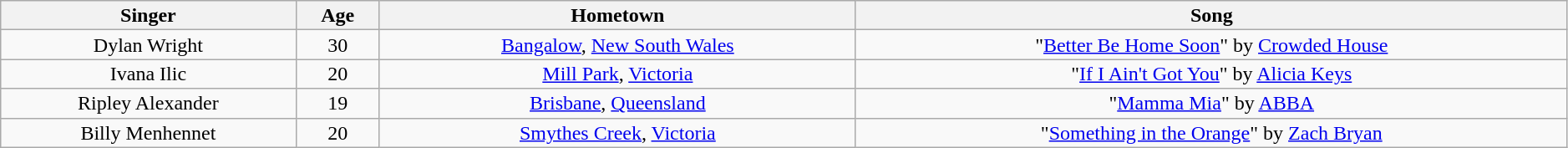<table class="wikitable plainrowheaders" style="text-align:center; line-height:16px; width:99%;">
<tr>
<th scope="col">Singer</th>
<th>Age</th>
<th>Hometown</th>
<th scope="col">Song</th>
</tr>
<tr>
<td>Dylan Wright</td>
<td>30</td>
<td><a href='#'>Bangalow</a>, <a href='#'>New South Wales</a></td>
<td>"<a href='#'>Better Be Home Soon</a>" by <a href='#'>Crowded House</a></td>
</tr>
<tr>
<td>Ivana Ilic</td>
<td>20</td>
<td><a href='#'>Mill Park</a>, <a href='#'>Victoria</a></td>
<td>"<a href='#'>If I Ain't Got You</a>" by <a href='#'>Alicia Keys</a></td>
</tr>
<tr>
<td>Ripley Alexander</td>
<td>19</td>
<td><a href='#'>Brisbane</a>, <a href='#'>Queensland</a></td>
<td>"<a href='#'>Mamma Mia</a>" by <a href='#'>ABBA</a></td>
</tr>
<tr>
<td>Billy Menhennet</td>
<td>20</td>
<td><a href='#'>Smythes Creek</a>, <a href='#'>Victoria</a></td>
<td>"<a href='#'>Something in the Orange</a>" by <a href='#'>Zach Bryan</a></td>
</tr>
</table>
